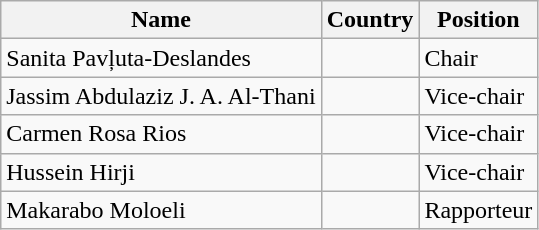<table class="wikitable">
<tr>
<th>Name</th>
<th>Country</th>
<th>Position</th>
</tr>
<tr>
<td>Sanita Pavļuta-Deslandes</td>
<td></td>
<td>Chair</td>
</tr>
<tr>
<td>Jassim Abdulaziz J. A. Al-Thani</td>
<td></td>
<td>Vice-chair</td>
</tr>
<tr>
<td>Carmen Rosa Rios</td>
<td></td>
<td>Vice-chair</td>
</tr>
<tr>
<td>Hussein Hirji</td>
<td></td>
<td>Vice-chair</td>
</tr>
<tr>
<td>Makarabo Moloeli</td>
<td></td>
<td>Rapporteur</td>
</tr>
</table>
